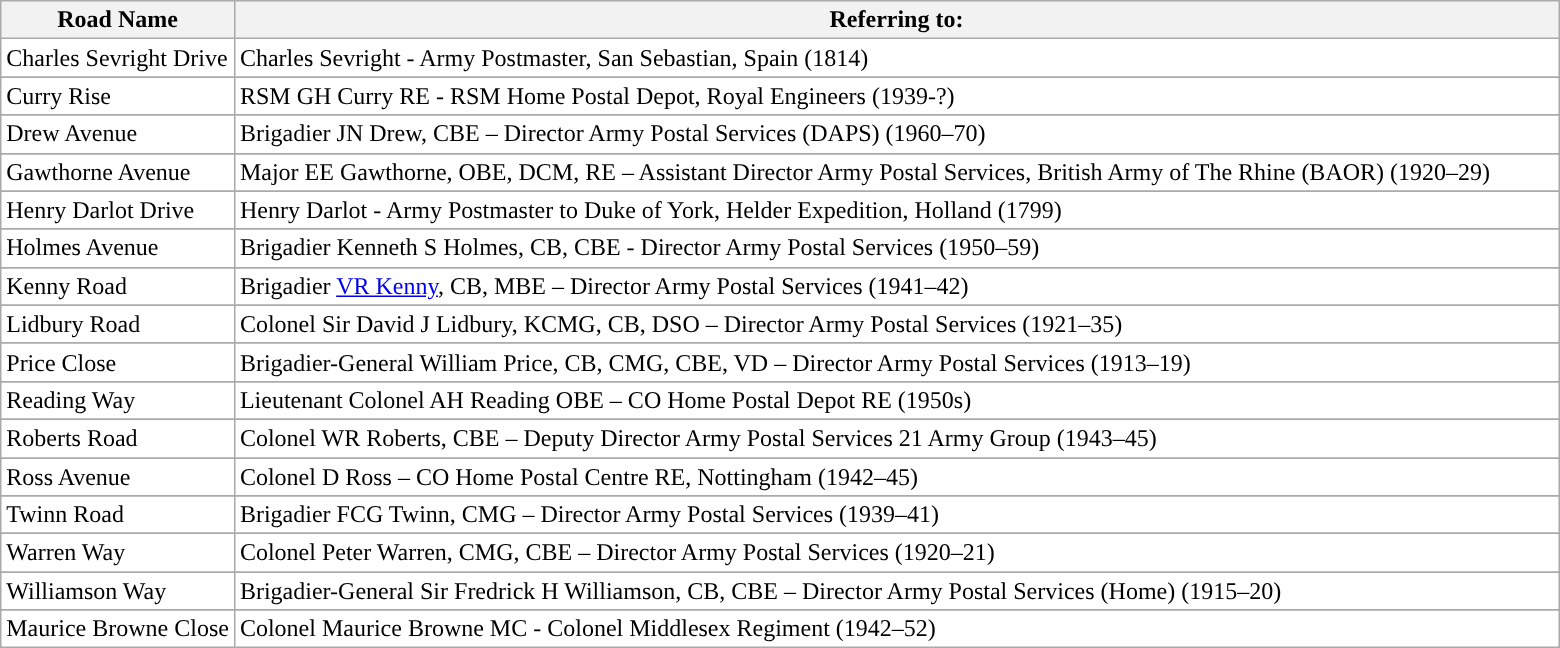<table class="wikitable sortable mw-collapsible" style="width=">
<tr>
<th width="15%">Road Name</th>
<th width="85%">Referring to:</th>
</tr>
<tr>
<td style="background: white;  text-align:left;">Charles Sevright Drive</td>
<td style="background: white;  text-align:left;">Charles Sevright - Army Postmaster, San Sebastian, Spain (1814)</td>
</tr>
<tr>
</tr>
<tr>
<td style="background: white;  text-align:left;">Curry Rise</td>
<td style="background: white;  text-align:left;">RSM GH Curry RE - RSM Home Postal Depot, Royal Engineers (1939-?)</td>
</tr>
<tr>
</tr>
<tr>
<td style="background: white;  text-align:left;">Drew Avenue</td>
<td style="background: white;  text-align:left;">Brigadier JN Drew, CBE – Director Army Postal Services (DAPS) (1960–70)</td>
</tr>
<tr>
</tr>
<tr>
<td style="background: white;  text-align:left;">Gawthorne Avenue</td>
<td style="background: white;  text-align:left;">Major EE Gawthorne, OBE, DCM, RE – Assistant Director Army Postal Services, British Army of The Rhine (BAOR) (1920–29)</td>
</tr>
<tr>
</tr>
<tr>
<td style="background: white;  text-align:left;">Henry Darlot Drive</td>
<td style="background: white;  text-align:left;">Henry Darlot - Army Postmaster to Duke of York, Helder Expedition, Holland (1799)</td>
</tr>
<tr>
</tr>
<tr>
<td style="background: white;  text-align:left;">Holmes Avenue</td>
<td style="background: white;  text-align:left;">Brigadier Kenneth S Holmes, CB, CBE - Director Army Postal Services (1950–59)</td>
</tr>
<tr>
</tr>
<tr>
<td style="background: white;  text-align:left;">Kenny Road</td>
<td style="background: white;  text-align:left;">Brigadier <a href='#'>VR Kenny</a>, CB, MBE – Director Army Postal Services (1941–42)</td>
</tr>
<tr>
</tr>
<tr>
<td style="background: white;  text-align:left;">Lidbury Road</td>
<td style="background: white;  text-align:left;">Colonel Sir David J Lidbury, KCMG, CB, DSO – Director Army Postal Services (1921–35)</td>
</tr>
<tr>
</tr>
<tr>
<td style="background: white;  text-align:left;">Price Close</td>
<td style="background: white;  text-align:left;">Brigadier-General William Price, CB, CMG, CBE, VD – Director Army Postal Services (1913–19)</td>
</tr>
<tr>
</tr>
<tr>
<td style="background: white;  text-align:left;">Reading Way</td>
<td style="background: white;  text-align:left;">Lieutenant Colonel AH Reading OBE – CO Home Postal Depot RE  (1950s)</td>
</tr>
<tr>
</tr>
<tr>
<td style="background: white;  text-align:left;">Roberts Road</td>
<td style="background: white;  text-align:left;">Colonel WR Roberts, CBE – Deputy Director Army Postal Services 21 Army Group (1943–45)</td>
</tr>
<tr>
</tr>
<tr>
<td style="background: white;  text-align:left;">Ross Avenue</td>
<td style="background: white;  text-align:left;">Colonel D Ross – CO Home Postal Centre RE, Nottingham (1942–45)</td>
</tr>
<tr>
</tr>
<tr>
<td style="background: white;  text-align:left;">Twinn Road</td>
<td style="background: white;  text-align:left;">Brigadier FCG Twinn, CMG – Director Army Postal Services (1939–41)</td>
</tr>
<tr>
</tr>
<tr>
<td style="background: white;  text-align:left;">Warren Way</td>
<td style="background: white;  text-align:left;">Colonel Peter Warren, CMG, CBE – Director Army Postal Services (1920–21)</td>
</tr>
<tr>
</tr>
<tr>
<td style="background: white;  text-align:left;">Williamson Way</td>
<td style="background: white;  text-align:left;">Brigadier-General Sir Fredrick H Williamson, CB, CBE – Director Army Postal Services (Home) (1915–20)</td>
</tr>
<tr>
</tr>
<tr>
<td style="background: white;  text-align:left;">Maurice Browne Close</td>
<td style="background: white;  text-align:left;">Colonel Maurice Browne MC - Colonel Middlesex Regiment (1942–52)</td>
</tr>
</table>
